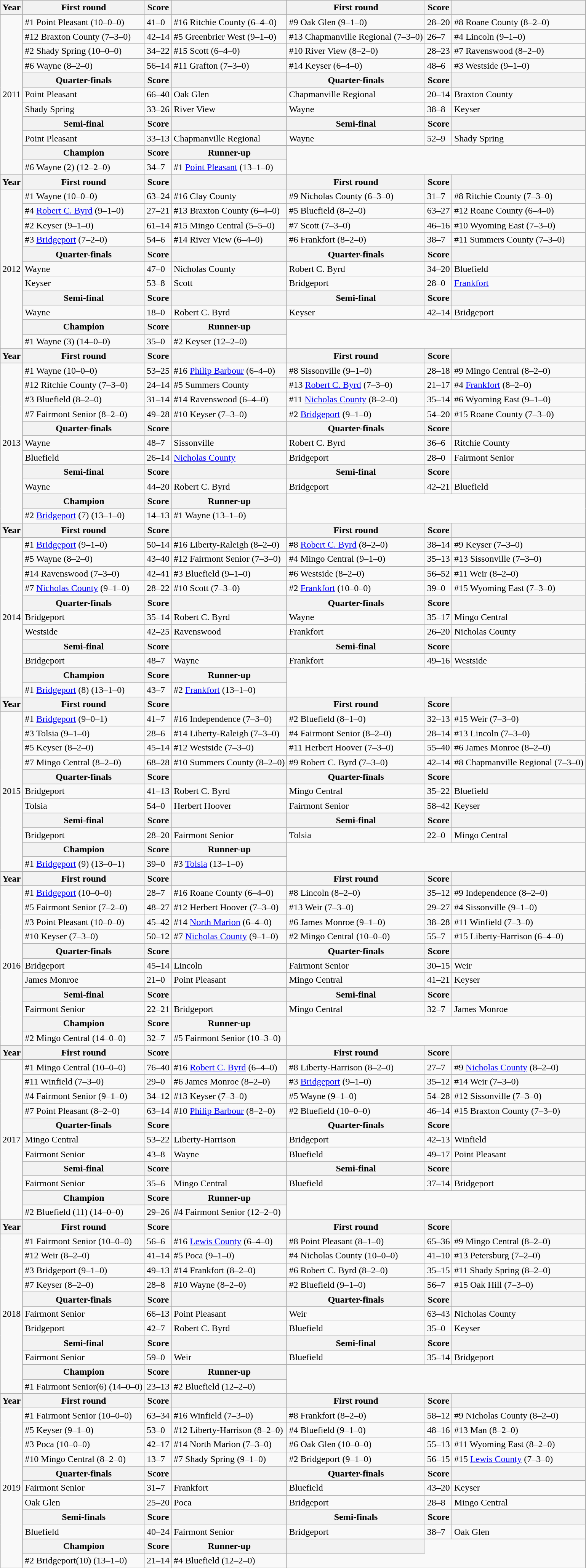<table class="wikitable">
<tr>
<th>Year</th>
<th>First round</th>
<th>Score</th>
<th></th>
<th>First round</th>
<th>Score</th>
<th></th>
</tr>
<tr>
<td rowspan=11 style="text-align: center;">2011</td>
<td>#1 Point Pleasant (10–0–0)</td>
<td>41–0</td>
<td>#16 Ritchie County (6–4–0)</td>
<td>#9 Oak Glen (9–1–0)</td>
<td>28–20</td>
<td>#8 Roane County (8–2–0)</td>
</tr>
<tr>
<td>#12 Braxton County (7–3–0)</td>
<td>42–14</td>
<td>#5 Greenbrier West (9–1–0)</td>
<td>#13 Chapmanville Regional (7–3–0)</td>
<td>26–7</td>
<td>#4 Lincoln (9–1–0)</td>
</tr>
<tr>
<td>#2 Shady Spring (10–0–0)</td>
<td>34–22</td>
<td>#15 Scott (6–4–0)</td>
<td>#10 River View (8–2–0)</td>
<td>28–23</td>
<td>#7 Ravenswood (8–2–0)</td>
</tr>
<tr>
<td>#6 Wayne (8–2–0)</td>
<td>56–14</td>
<td>#11 Grafton (7–3–0)</td>
<td>#14 Keyser (6–4–0)</td>
<td>48–6</td>
<td>#3 Westside (9–1–0)</td>
</tr>
<tr>
<th>Quarter-finals</th>
<th>Score</th>
<th></th>
<th>Quarter-finals</th>
<th>Score</th>
<th></th>
</tr>
<tr>
<td>Point Pleasant</td>
<td>66–40</td>
<td>Oak Glen</td>
<td>Chapmanville Regional</td>
<td>20–14</td>
<td>Braxton County</td>
</tr>
<tr>
<td>Shady Spring</td>
<td>33–26</td>
<td>River View</td>
<td>Wayne</td>
<td>38–8</td>
<td>Keyser</td>
</tr>
<tr>
<th>Semi-final</th>
<th>Score</th>
<th></th>
<th>Semi-final</th>
<th>Score</th>
<th></th>
</tr>
<tr>
<td>Point Pleasant</td>
<td>33–13</td>
<td>Chapmanville Regional</td>
<td>Wayne</td>
<td>52–9</td>
<td>Shady Spring</td>
</tr>
<tr>
<th>Champion</th>
<th>Score</th>
<th>Runner-up</th>
</tr>
<tr>
<td>#6 Wayne (2) (12–2–0)</td>
<td>34–7</td>
<td>#1 <a href='#'>Point Pleasant</a> (13–1–0)</td>
</tr>
<tr>
<th>Year</th>
<th>First round</th>
<th>Score</th>
<th></th>
<th>First round</th>
<th>Score</th>
<th></th>
</tr>
<tr>
<td rowspan=11 style="text-align: center;">2012</td>
<td>#1 Wayne (10–0–0)</td>
<td>63–24</td>
<td>#16 Clay County</td>
<td>#9 Nicholas County (6–3–0)</td>
<td>31–7</td>
<td>#8 Ritchie County (7–3–0)</td>
</tr>
<tr>
<td>#4 <a href='#'>Robert C. Byrd</a> (9–1–0)</td>
<td>27–21</td>
<td>#13 Braxton County (6–4–0)</td>
<td>#5 Bluefield (8–2–0)</td>
<td>63–27</td>
<td>#12 Roane County (6–4–0)</td>
</tr>
<tr>
<td>#2 Keyser (9–1–0)</td>
<td>61–14</td>
<td>#15 Mingo Central (5–5–0)</td>
<td>#7 Scott (7–3–0)</td>
<td>46–16</td>
<td>#10 Wyoming East (7–3–0)</td>
</tr>
<tr>
<td>#3 <a href='#'>Bridgeport</a> (7–2–0)</td>
<td>54–6</td>
<td>#14 River View (6–4–0)</td>
<td>#6 Frankfort (8–2–0)</td>
<td>38–7</td>
<td>#11 Summers County (7–3–0)</td>
</tr>
<tr>
<th>Quarter-finals</th>
<th>Score</th>
<th></th>
<th>Quarter-finals</th>
<th>Score</th>
<th></th>
</tr>
<tr>
<td>Wayne</td>
<td>47–0</td>
<td>Nicholas County</td>
<td>Robert C. Byrd</td>
<td>34–20</td>
<td>Bluefield</td>
</tr>
<tr>
<td>Keyser</td>
<td>53–8</td>
<td>Scott</td>
<td>Bridgeport</td>
<td>28–0</td>
<td><a href='#'>Frankfort</a></td>
</tr>
<tr>
<th>Semi-final</th>
<th>Score</th>
<th></th>
<th>Semi-final</th>
<th>Score</th>
<th></th>
</tr>
<tr>
<td>Wayne</td>
<td>18–0</td>
<td>Robert C. Byrd</td>
<td>Keyser</td>
<td>42–14</td>
<td>Bridgeport</td>
</tr>
<tr>
<th>Champion</th>
<th>Score</th>
<th>Runner-up</th>
</tr>
<tr>
<td>#1 Wayne (3) (14–0–0)</td>
<td>35–0</td>
<td>#2 Keyser (12–2–0)</td>
</tr>
<tr>
<th>Year</th>
<th>First round</th>
<th>Score</th>
<th></th>
<th>First round</th>
<th>Score</th>
<th></th>
</tr>
<tr>
<td rowspan=11 style="text-align: center;">2013</td>
<td>#1 Wayne (10–0–0)</td>
<td>53–25</td>
<td>#16 <a href='#'>Philip Barbour</a> (6–4–0)</td>
<td>#8 Sissonville (9–1–0)</td>
<td>28–18</td>
<td>#9 Mingo Central (8–2–0)</td>
</tr>
<tr>
<td>#12 Ritchie County (7–3–0)</td>
<td>24–14</td>
<td>#5 Summers County</td>
<td>#13 <a href='#'>Robert C. Byrd</a> (7–3–0)</td>
<td>21–17</td>
<td>#4 <a href='#'>Frankfort</a> (8–2–0)</td>
</tr>
<tr>
<td>#3 Bluefield (8–2–0)</td>
<td>31–14</td>
<td>#14 Ravenswood (6–4–0)</td>
<td>#11 <a href='#'>Nicholas County</a> (8–2–0)</td>
<td>35–14</td>
<td>#6 Wyoming East (9–1–0)</td>
</tr>
<tr>
<td>#7 Fairmont Senior (8–2–0)</td>
<td>49–28</td>
<td>#10 Keyser (7–3–0)</td>
<td>#2 <a href='#'>Bridgeport</a> (9–1–0)</td>
<td>54–20</td>
<td>#15 Roane County (7–3–0)</td>
</tr>
<tr>
<th>Quarter-finals</th>
<th>Score</th>
<th></th>
<th>Quarter-finals</th>
<th>Score</th>
<th></th>
</tr>
<tr>
<td>Wayne</td>
<td>48–7</td>
<td>Sissonville</td>
<td>Robert C. Byrd</td>
<td>36–6</td>
<td>Ritchie County</td>
</tr>
<tr>
<td>Bluefield</td>
<td>26–14</td>
<td><a href='#'>Nicholas County</a></td>
<td>Bridgeport</td>
<td>28–0</td>
<td>Fairmont Senior</td>
</tr>
<tr>
<th>Semi-final</th>
<th>Score</th>
<th></th>
<th>Semi-final</th>
<th>Score</th>
<th></th>
</tr>
<tr>
<td>Wayne</td>
<td>44–20</td>
<td>Robert C. Byrd</td>
<td>Bridgeport</td>
<td>42–21</td>
<td>Bluefield</td>
</tr>
<tr>
<th>Champion</th>
<th>Score</th>
<th>Runner-up</th>
</tr>
<tr>
<td>#2 <a href='#'>Bridgeport</a> (7) (13–1–0)</td>
<td>14–13</td>
<td>#1 Wayne (13–1–0)</td>
</tr>
<tr>
<th>Year</th>
<th>First round</th>
<th>Score</th>
<th></th>
<th>First round</th>
<th>Score</th>
<th></th>
</tr>
<tr>
<td rowspan=11 style="text-align: center;">2014</td>
<td>#1 <a href='#'>Bridgeport</a> (9–1–0)</td>
<td>50–14</td>
<td>#16 Liberty-Raleigh (8–2–0)</td>
<td>#8 <a href='#'>Robert C. Byrd</a> (8–2–0)</td>
<td>38–14</td>
<td>#9 Keyser (7–3–0)</td>
</tr>
<tr>
<td>#5 Wayne (8–2–0)</td>
<td>43–40</td>
<td>#12 Fairmont Senior (7–3–0)</td>
<td>#4 Mingo Central (9–1–0)</td>
<td>35–13</td>
<td>#13 Sissonville (7–3–0)</td>
</tr>
<tr>
<td>#14 Ravenswood (7–3–0)</td>
<td>42–41</td>
<td>#3 Bluefield (9–1–0)</td>
<td>#6 Westside (8–2–0)</td>
<td>56–52</td>
<td>#11 Weir (8–2–0)</td>
</tr>
<tr>
<td>#7 <a href='#'>Nicholas County</a> (9–1–0)</td>
<td>28–22</td>
<td>#10 Scott (7–3–0)</td>
<td>#2 <a href='#'>Frankfort</a> (10–0–0)</td>
<td>39–0</td>
<td>#15 Wyoming East (7–3–0)</td>
</tr>
<tr>
<th>Quarter-finals</th>
<th>Score</th>
<th></th>
<th>Quarter-finals</th>
<th>Score</th>
<th></th>
</tr>
<tr>
<td>Bridgeport</td>
<td>35–14</td>
<td>Robert C. Byrd</td>
<td>Wayne</td>
<td>35–17</td>
<td>Mingo Central</td>
</tr>
<tr>
<td>Westside</td>
<td>42–25</td>
<td>Ravenswood</td>
<td>Frankfort</td>
<td>26–20</td>
<td>Nicholas County</td>
</tr>
<tr>
<th>Semi-final</th>
<th>Score</th>
<th></th>
<th>Semi-final</th>
<th>Score</th>
<th></th>
</tr>
<tr>
<td>Bridgeport</td>
<td>48–7</td>
<td>Wayne</td>
<td>Frankfort</td>
<td>49–16</td>
<td>Westside</td>
</tr>
<tr>
<th>Champion</th>
<th>Score</th>
<th>Runner-up</th>
</tr>
<tr>
<td>#1 <a href='#'>Bridgeport</a> (8) (13–1–0)</td>
<td>43–7</td>
<td>#2 <a href='#'>Frankfort</a> (13–1–0)</td>
</tr>
<tr>
<th>Year</th>
<th>First round</th>
<th>Score</th>
<th></th>
<th>First round</th>
<th>Score</th>
<th></th>
</tr>
<tr>
<td rowspan=11 style="text-align: center;">2015</td>
<td>#1 <a href='#'>Bridgeport</a> (9–0–1)</td>
<td>41–7</td>
<td>#16 Independence (7–3–0)</td>
<td>#2 Bluefield (8–1–0)</td>
<td>32–13</td>
<td>#15 Weir (7–3–0)</td>
</tr>
<tr>
<td>#3 Tolsia (9–1–0)</td>
<td>28–6</td>
<td>#14 Liberty-Raleigh (7–3–0)</td>
<td>#4 Fairmont Senior (8–2–0)</td>
<td>28–14</td>
<td>#13 Lincoln (7–3–0)</td>
</tr>
<tr>
<td>#5 Keyser (8–2–0)</td>
<td>45–14</td>
<td>#12 Westside (7–3–0)</td>
<td>#11 Herbert Hoover (7–3–0)</td>
<td>55–40</td>
<td>#6 James Monroe (8–2–0)</td>
</tr>
<tr>
<td>#7 Mingo Central (8–2–0)</td>
<td>68–28</td>
<td>#10 Summers County (8–2–0)</td>
<td>#9 Robert C. Byrd (7–3–0)</td>
<td>42–14</td>
<td>#8 Chapmanville Regional (7–3–0)</td>
</tr>
<tr>
<th>Quarter-finals</th>
<th>Score</th>
<th></th>
<th>Quarter-finals</th>
<th>Score</th>
<th></th>
</tr>
<tr>
<td>Bridgeport</td>
<td>41–13</td>
<td>Robert C. Byrd</td>
<td>Mingo Central</td>
<td>35–22</td>
<td>Bluefield</td>
</tr>
<tr>
<td>Tolsia</td>
<td>54–0</td>
<td>Herbert Hoover</td>
<td>Fairmont Senior</td>
<td>58–42</td>
<td>Keyser</td>
</tr>
<tr>
<th>Semi-final</th>
<th>Score</th>
<th></th>
<th>Semi-final</th>
<th>Score</th>
<th></th>
</tr>
<tr>
<td>Bridgeport</td>
<td>28–20</td>
<td>Fairmont Senior</td>
<td>Tolsia</td>
<td>22–0</td>
<td>Mingo Central</td>
</tr>
<tr>
<th>Champion</th>
<th>Score</th>
<th>Runner-up</th>
</tr>
<tr>
<td>#1 <a href='#'>Bridgeport</a> (9) (13–0–1)</td>
<td>39–0</td>
<td>#3 <a href='#'>Tolsia</a> (13–1–0)</td>
</tr>
<tr>
<th>Year</th>
<th>First round</th>
<th>Score</th>
<th></th>
<th>First round</th>
<th>Score</th>
<th></th>
</tr>
<tr>
<td rowspan=11 style="text-align: center;">2016</td>
<td>#1 <a href='#'>Bridgeport</a> (10–0–0)</td>
<td>28–7</td>
<td>#16 Roane County (6–4–0)</td>
<td>#8 Lincoln (8–2–0)</td>
<td>35–12</td>
<td>#9 Independence (8–2–0)</td>
</tr>
<tr>
<td>#5 Fairmont Senior (7–2–0)</td>
<td>48–27</td>
<td>#12 Herbert Hoover (7–3–0)</td>
<td>#13 Weir (7–3–0)</td>
<td>29–27</td>
<td>#4 Sissonville (9–1–0)</td>
</tr>
<tr>
<td>#3 Point Pleasant (10–0–0)</td>
<td>45–42</td>
<td>#14 <a href='#'>North Marion</a> (6–4–0)</td>
<td>#6 James Monroe (9–1–0)</td>
<td>38–28</td>
<td>#11 Winfield (7–3–0)</td>
</tr>
<tr>
<td>#10 Keyser (7–3–0)</td>
<td>50–12</td>
<td>#7 <a href='#'>Nicholas County</a> (9–1–0)</td>
<td>#2 Mingo Central (10–0–0)</td>
<td>55–7</td>
<td>#15 Liberty-Harrison (6–4–0)</td>
</tr>
<tr>
<th>Quarter-finals</th>
<th>Score</th>
<th></th>
<th>Quarter-finals</th>
<th>Score</th>
<th></th>
</tr>
<tr>
<td>Bridgeport</td>
<td>45–14</td>
<td>Lincoln</td>
<td>Fairmont Senior</td>
<td>30–15</td>
<td>Weir</td>
</tr>
<tr>
<td>James Monroe</td>
<td>21–0</td>
<td>Point Pleasant</td>
<td>Mingo Central</td>
<td>41–21</td>
<td>Keyser</td>
</tr>
<tr>
<th>Semi-final</th>
<th>Score</th>
<th></th>
<th>Semi-final</th>
<th>Score</th>
<th></th>
</tr>
<tr>
<td>Fairmont Senior</td>
<td>22–21</td>
<td>Bridgeport</td>
<td>Mingo Central</td>
<td>32–7</td>
<td>James Monroe</td>
</tr>
<tr>
<th>Champion</th>
<th>Score</th>
<th>Runner-up</th>
</tr>
<tr>
<td>#2 Mingo Central (14–0–0)</td>
<td>32–7</td>
<td>#5 Fairmont Senior (10–3–0)</td>
</tr>
<tr>
<th>Year</th>
<th>First round</th>
<th>Score</th>
<th></th>
<th>First round</th>
<th>Score</th>
<th></th>
</tr>
<tr>
<td rowspan=11 style="text-align: center;">2017</td>
<td>#1 Mingo Central (10–0–0)</td>
<td>76–40</td>
<td>#16 <a href='#'>Robert C. Byrd</a> (6–4–0)</td>
<td>#8 Liberty-Harrison (8–2–0)</td>
<td>27–7</td>
<td>#9 <a href='#'>Nicholas County</a> (8–2–0)</td>
</tr>
<tr>
<td>#11 Winfield (7–3–0)</td>
<td>29–0</td>
<td>#6 James Monroe (8–2–0)</td>
<td>#3 <a href='#'>Bridgeport</a> (9–1–0)</td>
<td>35–12</td>
<td>#14 Weir (7–3–0)</td>
</tr>
<tr>
<td>#4 Fairmont Senior (9–1–0)</td>
<td>34–12</td>
<td>#13 Keyser (7–3–0)</td>
<td>#5 Wayne (9–1–0)</td>
<td>54–28</td>
<td>#12 Sissonville (7–3–0)</td>
</tr>
<tr>
<td>#7 Point Pleasant (8–2–0)</td>
<td>63–14</td>
<td>#10 <a href='#'>Philip Barbour</a> (8–2–0)</td>
<td>#2 Bluefield (10–0–0)</td>
<td>46–14</td>
<td>#15 Braxton County (7–3–0)</td>
</tr>
<tr>
<th>Quarter-finals</th>
<th>Score</th>
<th></th>
<th>Quarter-finals</th>
<th>Score</th>
<th></th>
</tr>
<tr>
<td>Mingo Central</td>
<td>53–22</td>
<td>Liberty-Harrison</td>
<td>Bridgeport</td>
<td>42–13</td>
<td>Winfield</td>
</tr>
<tr>
<td>Fairmont Senior</td>
<td>43–8</td>
<td>Wayne</td>
<td>Bluefield</td>
<td>49–17</td>
<td>Point Pleasant</td>
</tr>
<tr>
<th>Semi-final</th>
<th>Score</th>
<th></th>
<th>Semi-final</th>
<th>Score</th>
<th></th>
</tr>
<tr>
<td>Fairmont Senior</td>
<td>35–6</td>
<td>Mingo Central</td>
<td>Bluefield</td>
<td>37–14</td>
<td>Bridgeport</td>
</tr>
<tr>
<th>Champion</th>
<th>Score</th>
<th>Runner-up</th>
</tr>
<tr>
<td>#2 Bluefield (11) (14–0–0)</td>
<td>29–26</td>
<td>#4 Fairmont Senior (12–2–0)</td>
</tr>
<tr>
<th>Year</th>
<th>First round</th>
<th>Score</th>
<th></th>
<th>First round</th>
<th>Score</th>
<th></th>
</tr>
<tr>
<td rowspan=11 style="text-align: center;">2018</td>
<td>#1 Fairmont Senior (10–0–0)</td>
<td>56–6</td>
<td>#16 <a href='#'>Lewis County</a> (6–4–0)</td>
<td>#8 Point Pleasant (8–1–0)</td>
<td>65–36</td>
<td>#9 Mingo Central (8–2–0)</td>
</tr>
<tr>
<td>#12 Weir (8–2–0)</td>
<td>41–14</td>
<td>#5 Poca (9–1–0)</td>
<td>#4 Nicholas County (10–0–0)</td>
<td>41–10</td>
<td>#13 Petersburg (7–2–0)</td>
</tr>
<tr>
<td>#3 Bridgeport (9–1–0)</td>
<td>49–13</td>
<td>#14 Frankfort (8–2–0)</td>
<td>#6 Robert C. Byrd (8–2–0)</td>
<td>35–15</td>
<td>#11 Shady Spring (8–2–0)</td>
</tr>
<tr>
<td>#7 Keyser (8–2–0)</td>
<td>28–8</td>
<td>#10 Wayne (8–2–0)</td>
<td>#2 Bluefield (9–1–0)</td>
<td>56–7</td>
<td>#15 Oak Hill (7–3–0)</td>
</tr>
<tr>
<th>Quarter-finals</th>
<th>Score</th>
<th></th>
<th>Quarter-finals</th>
<th>Score</th>
<th></th>
</tr>
<tr>
<td>Fairmont Senior</td>
<td>66–13</td>
<td>Point Pleasant</td>
<td>Weir</td>
<td>63–43</td>
<td>Nicholas County</td>
</tr>
<tr>
<td>Bridgeport</td>
<td>42–7</td>
<td>Robert C. Byrd</td>
<td>Bluefield</td>
<td>35–0</td>
<td>Keyser</td>
</tr>
<tr>
<th>Semi-final</th>
<th>Score</th>
<th></th>
<th>Semi-final</th>
<th>Score</th>
<th></th>
</tr>
<tr>
<td>Fairmont Senior</td>
<td>59–0</td>
<td>Weir</td>
<td>Bluefield</td>
<td>35–14</td>
<td>Bridgeport</td>
</tr>
<tr>
<th>Champion</th>
<th>Score</th>
<th>Runner-up</th>
</tr>
<tr>
<td>#1 Fairmont Senior(6) (14–0–0)</td>
<td>23–13</td>
<td>#2 Bluefield (12–2–0)</td>
</tr>
<tr>
<th>Year</th>
<th>First round</th>
<th>Score</th>
<th></th>
<th>First round</th>
<th>Score</th>
<th></th>
</tr>
<tr>
<td rowspan=11 style="text-align: center;">2019</td>
<td>#1 Fairmont Senior (10–0–0)</td>
<td>63–34</td>
<td>#16 Winfield (7–3–0)</td>
<td>#8 Frankfort (8–2–0)</td>
<td>58–12</td>
<td>#9 Nicholas County (8–2–0)</td>
</tr>
<tr>
<td>#5 Keyser (9–1–0)</td>
<td>53–0</td>
<td>#12 Liberty-Harrison (8–2–0)</td>
<td>#4 Bluefield (9–1–0)</td>
<td>48–16</td>
<td>#13 Man (8–2–0)</td>
</tr>
<tr>
<td>#3 Poca (10–0–0)</td>
<td>42–17</td>
<td>#14 North Marion (7–3–0)</td>
<td>#6 Oak Glen (10–0–0)</td>
<td>55–13</td>
<td>#11 Wyoming East (8–2–0)</td>
</tr>
<tr>
<td>#10 Mingo Central (8–2–0)</td>
<td>13–7</td>
<td>#7 Shady Spring (9–1–0)</td>
<td>#2 Bridgeport (9–1–0)</td>
<td>56–15</td>
<td>#15 <a href='#'>Lewis County</a> (7–3–0)</td>
</tr>
<tr>
<th>Quarter-finals</th>
<th>Score</th>
<th></th>
<th>Quarter-finals</th>
<th>Score</th>
<th></th>
</tr>
<tr>
<td>Fairmont Senior</td>
<td>31–7</td>
<td>Frankfort</td>
<td>Bluefield</td>
<td>43–20</td>
<td>Keyser</td>
</tr>
<tr>
<td>Oak Glen</td>
<td>25–20</td>
<td>Poca</td>
<td>Bridgeport</td>
<td>28–8</td>
<td>Mingo Central</td>
</tr>
<tr>
<th>Semi-finals</th>
<th>Score</th>
<th></th>
<th>Semi-finals</th>
<th>Score</th>
<th></th>
</tr>
<tr>
<td>Bluefield</td>
<td>40–24</td>
<td>Fairmont Senior</td>
<td>Bridgeport</td>
<td>38–7</td>
<td>Oak Glen</td>
</tr>
<tr>
<th>Champion</th>
<th>Score</th>
<th>Runner-up</th>
<th></th>
</tr>
<tr>
<td>#2 Bridgeport(10) (13–1–0)</td>
<td>21–14</td>
<td>#4 Bluefield (12–2–0)</td>
</tr>
<tr>
</tr>
</table>
